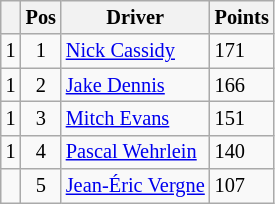<table class="wikitable" style="font-size: 85%;">
<tr>
<th></th>
<th>Pos</th>
<th>Driver</th>
<th>Points</th>
</tr>
<tr>
<td align="left"> 1</td>
<td align="center">1</td>
<td> <a href='#'>Nick Cassidy</a></td>
<td align="left">171</td>
</tr>
<tr>
<td align="left"> 1</td>
<td align="center">2</td>
<td> <a href='#'>Jake Dennis</a></td>
<td align="left">166</td>
</tr>
<tr>
<td align="left"> 1</td>
<td align="center">3</td>
<td> <a href='#'>Mitch Evans</a></td>
<td align="left">151</td>
</tr>
<tr>
<td align="left"> 1</td>
<td align="center">4</td>
<td> <a href='#'>Pascal Wehrlein</a></td>
<td align="left">140</td>
</tr>
<tr>
<td align="left"></td>
<td align="center">5</td>
<td> <a href='#'>Jean-Éric Vergne</a></td>
<td align="left">107</td>
</tr>
</table>
